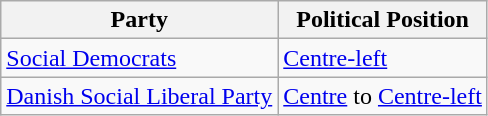<table class="wikitable mw-collapsible mw-collapsed">
<tr>
<th>Party</th>
<th>Political Position</th>
</tr>
<tr>
<td><a href='#'>Social Democrats</a></td>
<td><a href='#'>Centre-left</a></td>
</tr>
<tr>
<td><a href='#'>Danish Social Liberal Party</a></td>
<td><a href='#'>Centre</a> to <a href='#'>Centre-left</a></td>
</tr>
</table>
